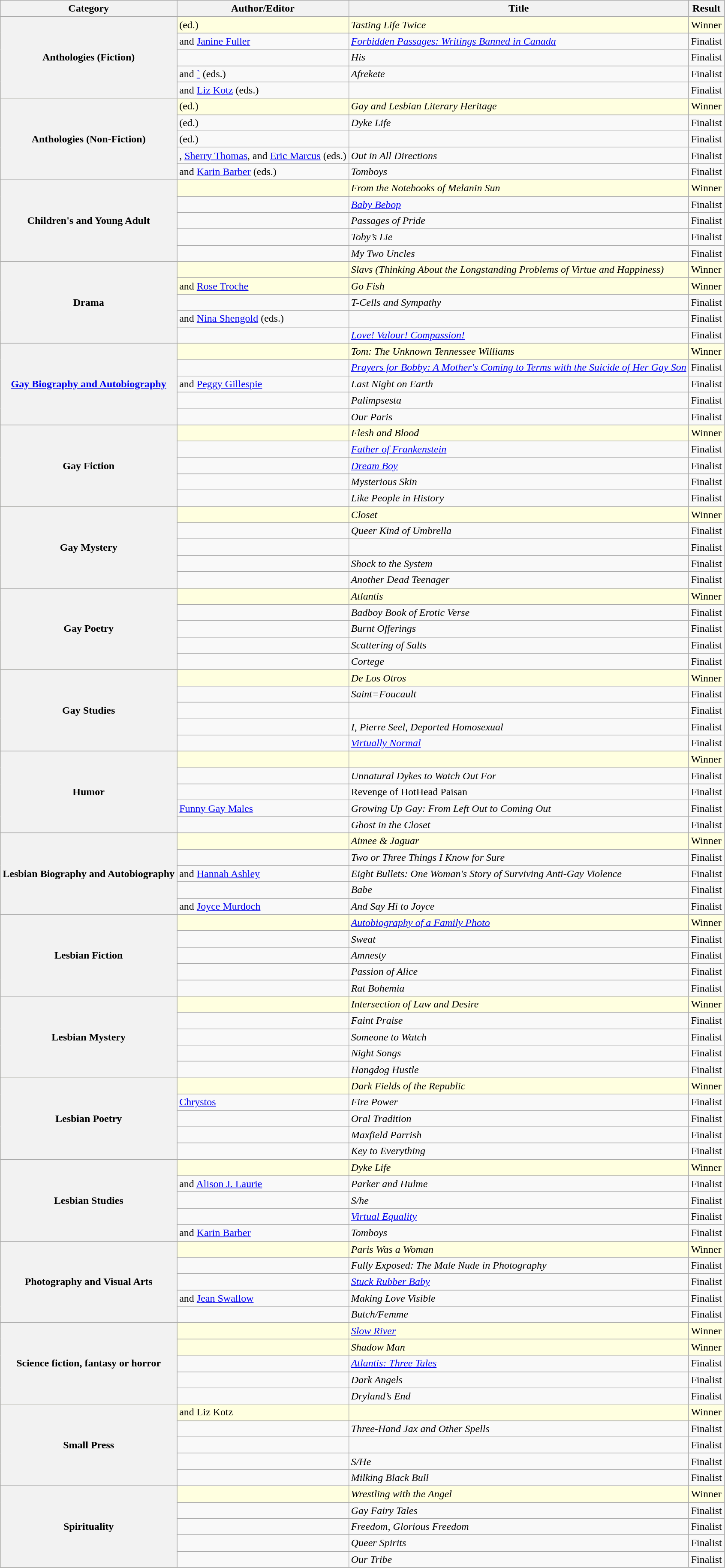<table class="wikitable">
<tr>
<th>Category</th>
<th>Author/Editor</th>
<th>Title</th>
<th>Result</th>
</tr>
<tr style=background:lightyellow>
<th rowspan="5">Anthologies (Fiction)</th>
<td> (ed.)</td>
<td><em>Tasting Life Twice</em></td>
<td>Winner</td>
</tr>
<tr>
<td> and <a href='#'>Janine Fuller</a></td>
<td><em><a href='#'>Forbidden Passages: Writings Banned in Canada</a></em></td>
<td>Finalist</td>
</tr>
<tr>
<td></td>
<td><em>His</em></td>
<td>Finalist</td>
</tr>
<tr>
<td> and <a href='#'>`</a>  (eds.)</td>
<td><em>Afrekete</em></td>
<td>Finalist</td>
</tr>
<tr>
<td> and <a href='#'>Liz Kotz</a> (eds.)</td>
<td><em></em></td>
<td>Finalist</td>
</tr>
<tr style=background:lightyellow>
<th rowspan="5">Anthologies (Non-Fiction)</th>
<td> (ed.)</td>
<td><em>Gay and Lesbian Literary Heritage</em></td>
<td>Winner</td>
</tr>
<tr>
<td> (ed.)</td>
<td><em>Dyke Life</em></td>
<td>Finalist</td>
</tr>
<tr>
<td> (ed.)</td>
<td><em></em></td>
<td>Finalist</td>
</tr>
<tr>
<td>, <a href='#'>Sherry Thomas</a>, and <a href='#'>Eric Marcus</a> (eds.)</td>
<td><em>Out in All Directions</em></td>
<td>Finalist</td>
</tr>
<tr>
<td> and <a href='#'>Karin Barber</a> (eds.)</td>
<td><em>Tomboys</em></td>
<td>Finalist</td>
</tr>
<tr style=background:lightyellow>
<th rowspan="5">Children's and Young Adult</th>
<td></td>
<td><em>From the Notebooks of Melanin Sun</em></td>
<td>Winner</td>
</tr>
<tr>
<td></td>
<td><em><a href='#'>Baby Bebop</a></em></td>
<td>Finalist</td>
</tr>
<tr>
<td></td>
<td><em>Passages of Pride</em></td>
<td>Finalist</td>
</tr>
<tr>
<td></td>
<td><em>Toby’s Lie</em></td>
<td>Finalist</td>
</tr>
<tr>
<td></td>
<td><em>My Two Uncles</em></td>
<td>Finalist</td>
</tr>
<tr style=background:lightyellow>
<th rowspan="5">Drama</th>
<td></td>
<td><em>Slavs (Thinking About the Longstanding Problems of Virtue and Happiness)</em></td>
<td>Winner</td>
</tr>
<tr style=background:lightyellow>
<td> and <a href='#'>Rose Troche</a></td>
<td><em>Go Fish</em></td>
<td>Winner</td>
</tr>
<tr>
<td></td>
<td><em>T-Cells and Sympathy</em></td>
<td>Finalist</td>
</tr>
<tr>
<td> and <a href='#'>Nina Shengold</a> (eds.)</td>
<td><em></em></td>
<td>Finalist</td>
</tr>
<tr>
<td></td>
<td><em><a href='#'>Love! Valour! Compassion!</a></em></td>
<td>Finalist</td>
</tr>
<tr style=background:lightyellow>
<th rowspan="5"><a href='#'>Gay Biography and Autobiography</a></th>
<td></td>
<td><em>Tom: The Unknown Tennessee Williams</em></td>
<td>Winner</td>
</tr>
<tr>
<td></td>
<td><em><a href='#'>Prayers for Bobby: A Mother's Coming to Terms with the Suicide of Her Gay Son</a></em></td>
<td>Finalist</td>
</tr>
<tr>
<td> and <a href='#'>Peggy Gillespie</a></td>
<td><em>Last Night on Earth</em></td>
<td>Finalist</td>
</tr>
<tr>
<td></td>
<td><em>Palimpsesta</em></td>
<td>Finalist</td>
</tr>
<tr>
<td></td>
<td><em>Our Paris</em></td>
<td>Finalist</td>
</tr>
<tr style=background:lightyellow>
<th rowspan="5">Gay Fiction</th>
<td></td>
<td><em>Flesh and Blood</em></td>
<td>Winner</td>
</tr>
<tr>
<td></td>
<td><em><a href='#'>Father of Frankenstein</a></em></td>
<td>Finalist</td>
</tr>
<tr>
<td></td>
<td><em><a href='#'>Dream Boy</a></em></td>
<td>Finalist</td>
</tr>
<tr>
<td></td>
<td><em>Mysterious Skin</em></td>
<td>Finalist</td>
</tr>
<tr>
<td></td>
<td><em>Like People in History</em></td>
<td>Finalist</td>
</tr>
<tr style=background:lightyellow>
<th rowspan="5">Gay Mystery</th>
<td></td>
<td><em>Closet</em></td>
<td>Winner</td>
</tr>
<tr>
<td></td>
<td><em>Queer Kind of Umbrella</em></td>
<td>Finalist</td>
</tr>
<tr>
<td></td>
<td><em></em></td>
<td>Finalist</td>
</tr>
<tr>
<td></td>
<td><em>Shock to the System</em></td>
<td>Finalist</td>
</tr>
<tr>
<td></td>
<td><em>Another Dead Teenager</em></td>
<td>Finalist</td>
</tr>
<tr style=background:lightyellow>
<th rowspan="5">Gay Poetry</th>
<td></td>
<td><em>Atlantis</em></td>
<td>Winner</td>
</tr>
<tr>
<td></td>
<td><em>Badboy Book of Erotic Verse</em></td>
<td>Finalist</td>
</tr>
<tr>
<td></td>
<td><em>Burnt Offerings</em></td>
<td>Finalist</td>
</tr>
<tr>
<td></td>
<td><em>Scattering of Salts</em></td>
<td>Finalist</td>
</tr>
<tr>
<td></td>
<td><em>Cortege</em></td>
<td>Finalist</td>
</tr>
<tr style=background:lightyellow>
<th rowspan="5">Gay Studies</th>
<td></td>
<td><em>De Los Otros</em></td>
<td>Winner</td>
</tr>
<tr>
<td></td>
<td><em>Saint=Foucault</em></td>
<td>Finalist</td>
</tr>
<tr>
<td></td>
<td><em></em></td>
<td>Finalist</td>
</tr>
<tr>
<td></td>
<td><em>I, Pierre Seel, Deported Homosexual</em></td>
<td>Finalist</td>
</tr>
<tr>
<td></td>
<td><em><a href='#'>Virtually Normal</a></em></td>
<td>Finalist</td>
</tr>
<tr style=background:lightyellow>
<th rowspan="5">Humor</th>
<td></td>
<td><em></em></td>
<td>Winner</td>
</tr>
<tr>
<td></td>
<td><em>Unnatural Dykes to Watch Out For</em></td>
<td>Finalist</td>
</tr>
<tr>
<td></td>
<td>Revenge of HotHead Paisan</td>
<td>Finalist</td>
</tr>
<tr>
<td><a href='#'>Funny Gay Males</a></td>
<td><em>Growing Up Gay: From Left Out to Coming Out</em></td>
<td>Finalist</td>
</tr>
<tr>
<td></td>
<td><em>Ghost in the Closet</em></td>
<td>Finalist</td>
</tr>
<tr style=background:lightyellow>
<th rowspan="5">Lesbian Biography and Autobiography</th>
<td></td>
<td><em>Aimee & Jaguar</em></td>
<td>Winner</td>
</tr>
<tr>
<td></td>
<td><em>Two or Three Things I Know for Sure</em></td>
<td>Finalist</td>
</tr>
<tr>
<td> and <a href='#'>Hannah Ashley</a></td>
<td><em>Eight Bullets: One Woman's Story of Surviving Anti-Gay Violence</em></td>
<td>Finalist</td>
</tr>
<tr>
<td></td>
<td><em>Babe</em></td>
<td>Finalist</td>
</tr>
<tr>
<td> and <a href='#'>Joyce Murdoch</a></td>
<td><em>And Say Hi to Joyce</em></td>
<td>Finalist</td>
</tr>
<tr style=background:lightyellow>
<th rowspan="5">Lesbian Fiction</th>
<td></td>
<td><em><a href='#'>Autobiography of a Family Photo</a></em></td>
<td>Winner</td>
</tr>
<tr>
<td></td>
<td><em>Sweat</em></td>
<td>Finalist</td>
</tr>
<tr>
<td></td>
<td><em>Amnesty</em></td>
<td>Finalist</td>
</tr>
<tr>
<td></td>
<td><em>Passion of Alice</em></td>
<td>Finalist</td>
</tr>
<tr>
<td></td>
<td><em>Rat Bohemia</em></td>
<td>Finalist</td>
</tr>
<tr style=background:lightyellow>
<th rowspan="5">Lesbian Mystery</th>
<td></td>
<td><em>Intersection of Law and Desire</em></td>
<td>Winner</td>
</tr>
<tr>
<td></td>
<td><em>Faint Praise</em></td>
<td>Finalist</td>
</tr>
<tr>
<td></td>
<td><em>Someone to Watch</em></td>
<td>Finalist</td>
</tr>
<tr>
<td></td>
<td><em>Night Songs</em></td>
<td>Finalist</td>
</tr>
<tr>
<td></td>
<td><em>Hangdog Hustle</em></td>
<td>Finalist</td>
</tr>
<tr style=background:lightyellow>
<th rowspan="5">Lesbian Poetry</th>
<td></td>
<td><em>Dark Fields of the Republic</em></td>
<td>Winner</td>
</tr>
<tr>
<td><a href='#'>Chrystos</a></td>
<td><em>Fire Power</em></td>
<td>Finalist</td>
</tr>
<tr>
<td></td>
<td><em>Oral Tradition</em></td>
<td>Finalist</td>
</tr>
<tr>
<td></td>
<td><em>Maxfield Parrish</em></td>
<td>Finalist</td>
</tr>
<tr>
<td></td>
<td><em>Key to Everything</em></td>
<td>Finalist</td>
</tr>
<tr style=background:lightyellow>
<th rowspan="5">Lesbian Studies</th>
<td></td>
<td><em>Dyke Life</em></td>
<td>Winner</td>
</tr>
<tr>
<td> and <a href='#'>Alison J. Laurie</a></td>
<td><em>Parker and Hulme</em></td>
<td>Finalist</td>
</tr>
<tr>
<td></td>
<td><em>S/he</em></td>
<td>Finalist</td>
</tr>
<tr>
<td></td>
<td><em><a href='#'>Virtual Equality</a></em></td>
<td>Finalist</td>
</tr>
<tr>
<td> and <a href='#'>Karin Barber</a></td>
<td><em>Tomboys</em></td>
<td>Finalist</td>
</tr>
<tr style=background:lightyellow>
<th rowspan="5">Photography and Visual Arts</th>
<td></td>
<td><em>Paris Was a Woman</em></td>
<td>Winner</td>
</tr>
<tr>
<td></td>
<td><em>Fully Exposed: The Male Nude in Photography</em></td>
<td>Finalist</td>
</tr>
<tr>
<td></td>
<td><em><a href='#'>Stuck Rubber Baby</a></em></td>
<td>Finalist</td>
</tr>
<tr>
<td> and <a href='#'>Jean Swallow</a></td>
<td><em>Making Love Visible</em></td>
<td>Finalist</td>
</tr>
<tr>
<td></td>
<td><em>Butch/Femme</em></td>
<td>Finalist</td>
</tr>
<tr style=background:lightyellow>
<th rowspan="5">Science fiction, fantasy or horror</th>
<td></td>
<td><em><a href='#'>Slow River</a></em></td>
<td>Winner</td>
</tr>
<tr style=background:lightyellow>
<td></td>
<td><em>Shadow Man</em></td>
<td>Winner</td>
</tr>
<tr>
<td></td>
<td><em><a href='#'>Atlantis: Three Tales</a></em></td>
<td>Finalist</td>
</tr>
<tr>
<td></td>
<td><em>Dark Angels</em></td>
<td>Finalist</td>
</tr>
<tr>
<td></td>
<td><em>Dryland’s End</em></td>
<td>Finalist</td>
</tr>
<tr style=background:lightyellow>
<th rowspan="5">Small Press</th>
<td> and Liz Kotz</td>
<td><em></em></td>
<td>Winner</td>
</tr>
<tr>
<td></td>
<td><em>Three-Hand Jax and Other Spells</em></td>
<td>Finalist</td>
</tr>
<tr>
<td></td>
<td><em></em></td>
<td>Finalist</td>
</tr>
<tr>
<td></td>
<td><em>S/He</em></td>
<td>Finalist</td>
</tr>
<tr>
<td></td>
<td><em>Milking Black Bull</em></td>
<td>Finalist</td>
</tr>
<tr style=background:lightyellow>
<th rowspan="5">Spirituality</th>
<td></td>
<td><em>Wrestling with the Angel</em></td>
<td>Winner</td>
</tr>
<tr>
<td></td>
<td><em>Gay Fairy Tales</em></td>
<td>Finalist</td>
</tr>
<tr>
<td></td>
<td><em>Freedom, Glorious Freedom</em></td>
<td>Finalist</td>
</tr>
<tr>
<td></td>
<td><em>Queer Spirits</em></td>
<td>Finalist</td>
</tr>
<tr>
<td></td>
<td><em>Our Tribe</em></td>
<td>Finalist</td>
</tr>
</table>
